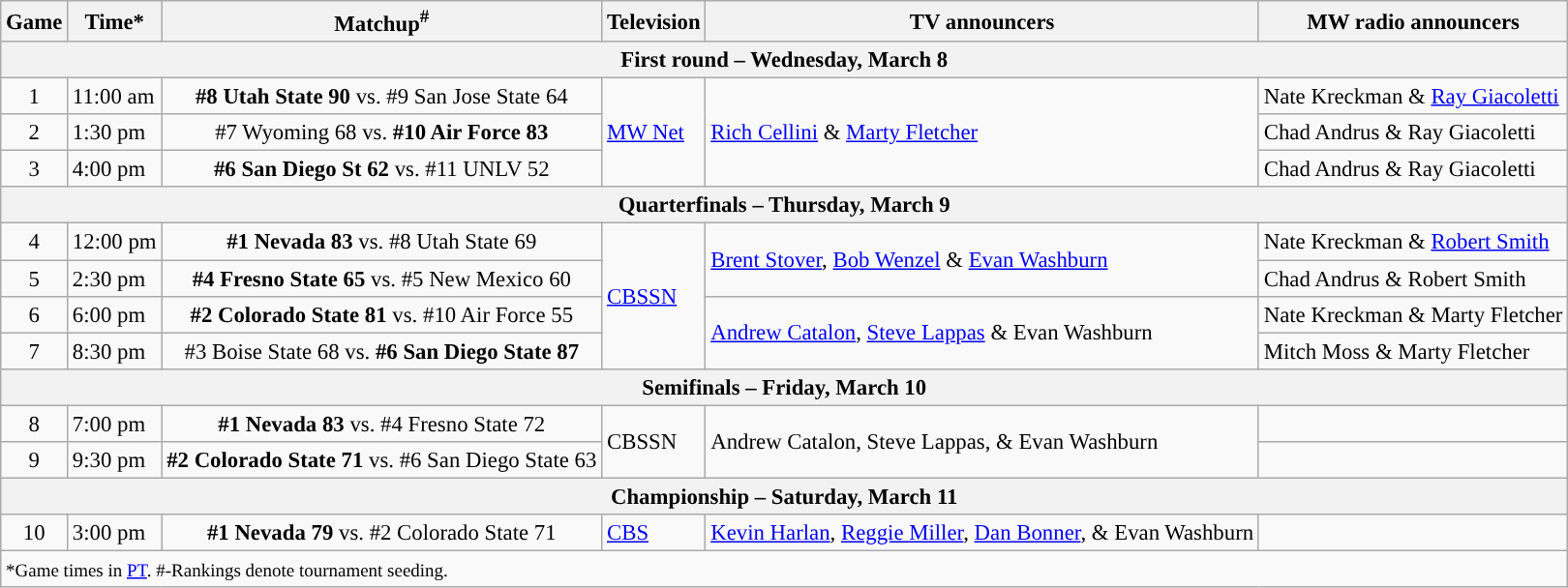<table class="wikitable" style="font-size: 95%">
<tr>
<th>Game</th>
<th>Time*</th>
<th>Matchup<sup>#</sup></th>
<th>Television</th>
<th>TV announcers</th>
<th>MW radio announcers</th>
</tr>
<tr>
<th colspan=7>First round – Wednesday, March 8</th>
</tr>
<tr>
<td align=center>1</td>
<td>11:00 am</td>
<td align=center><strong>#8 Utah State 90</strong> vs. #9 San Jose State 64</td>
<td rowspan=3><a href='#'>MW Net</a></td>
<td rowspan=3><a href='#'>Rich Cellini</a> & <a href='#'>Marty Fletcher</a></td>
<td>Nate Kreckman & <a href='#'>Ray Giacoletti</a></td>
</tr>
<tr>
<td align=center>2</td>
<td>1:30 pm</td>
<td align=center>#7 Wyoming 68 vs. <strong>#10 Air Force 83</strong></td>
<td>Chad Andrus & Ray Giacoletti</td>
</tr>
<tr>
<td align=center>3</td>
<td>4:00 pm</td>
<td align=center><strong>#6 San Diego St 62</strong> vs. #11 UNLV 52</td>
<td>Chad Andrus & Ray Giacoletti</td>
</tr>
<tr>
<th colspan=7>Quarterfinals – Thursday, March 9</th>
</tr>
<tr>
<td align=center>4</td>
<td>12:00 pm</td>
<td align=center><strong>#1 Nevada 83</strong> vs. #8 Utah State 69</td>
<td rowspan=4><a href='#'>CBSSN</a></td>
<td rowspan=2><a href='#'>Brent Stover</a>, <a href='#'>Bob Wenzel</a> & <a href='#'>Evan Washburn</a></td>
<td>Nate Kreckman & <a href='#'>Robert Smith</a></td>
</tr>
<tr>
<td align=center>5</td>
<td>2:30 pm</td>
<td align=center><strong>#4 Fresno State 65</strong> vs. #5 New Mexico 60</td>
<td>Chad Andrus & Robert Smith</td>
</tr>
<tr>
<td align=center>6</td>
<td>6:00 pm</td>
<td align=center><strong>#2 Colorado State 81</strong> vs. #10 Air Force 55</td>
<td rowspan=2><a href='#'>Andrew Catalon</a>, <a href='#'>Steve Lappas</a> & Evan Washburn</td>
<td>Nate Kreckman & Marty Fletcher</td>
</tr>
<tr>
<td align=center>7</td>
<td>8:30 pm</td>
<td align=center>#3 Boise State 68 vs. <strong>#6 San Diego State 87</strong></td>
<td>Mitch Moss & Marty Fletcher</td>
</tr>
<tr>
<th colspan=7>Semifinals – Friday, March 10</th>
</tr>
<tr>
<td align=center>8</td>
<td>7:00 pm</td>
<td align=center><strong>#1 Nevada 83</strong> vs. #4 Fresno State 72</td>
<td rowspan=2>CBSSN</td>
<td rowspan=2>Andrew Catalon, Steve Lappas, & Evan Washburn</td>
<td></td>
</tr>
<tr>
<td align=center>9</td>
<td>9:30 pm</td>
<td align=center><strong>#2 Colorado State 71</strong> vs. #6 San Diego State 63</td>
<td></td>
</tr>
<tr>
<th colspan=7>Championship – Saturday, March 11</th>
</tr>
<tr>
<td align=center>10</td>
<td>3:00 pm</td>
<td align=center><strong>#1 Nevada 79</strong> vs. #2 Colorado State 71</td>
<td><a href='#'>CBS</a></td>
<td><a href='#'>Kevin Harlan</a>, <a href='#'>Reggie Miller</a>, <a href='#'>Dan Bonner</a>, & Evan Washburn</td>
<td></td>
</tr>
<tr>
<td colspan=7><small>*Game times in <a href='#'>PT</a>. #-Rankings denote tournament seeding.</small></td>
</tr>
</table>
